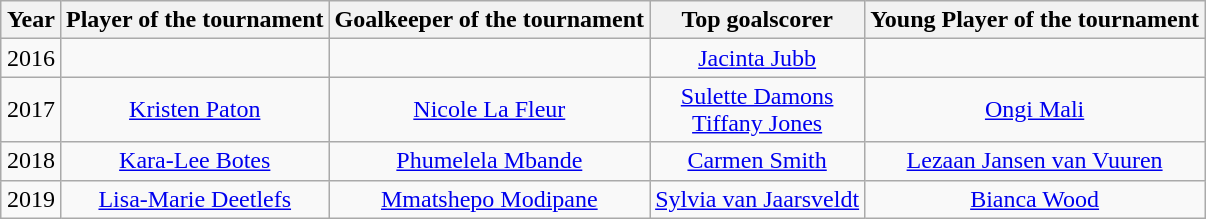<table class=wikitable style="text-align:center; margin:auto">
<tr>
<th>Year</th>
<th>Player of the tournament</th>
<th>Goalkeeper of the tournament</th>
<th>Top goalscorer</th>
<th>Young Player of the tournament</th>
</tr>
<tr>
<td>2016</td>
<td></td>
<td></td>
<td> <a href='#'>Jacinta Jubb</a></td>
</tr>
<tr>
<td>2017</td>
<td> <a href='#'>Kristen Paton</a></td>
<td> <a href='#'>Nicole La Fleur</a></td>
<td> <a href='#'>Sulette Damons</a> <br> <a href='#'>Tiffany Jones</a></td>
<td> <a href='#'>Ongi Mali</a></td>
</tr>
<tr>
<td>2018</td>
<td> <a href='#'>Kara-Lee Botes</a></td>
<td> <a href='#'>Phumelela Mbande</a></td>
<td> <a href='#'>Carmen Smith</a></td>
<td>  <a href='#'>Lezaan Jansen van Vuuren</a></td>
</tr>
<tr>
<td>2019</td>
<td> <a href='#'>Lisa-Marie Deetlefs</a></td>
<td> <a href='#'>Mmatshepo Modipane</a></td>
<td> <a href='#'>Sylvia van Jaarsveldt</a></td>
<td> <a href='#'>Bianca Wood</a></td>
</tr>
</table>
